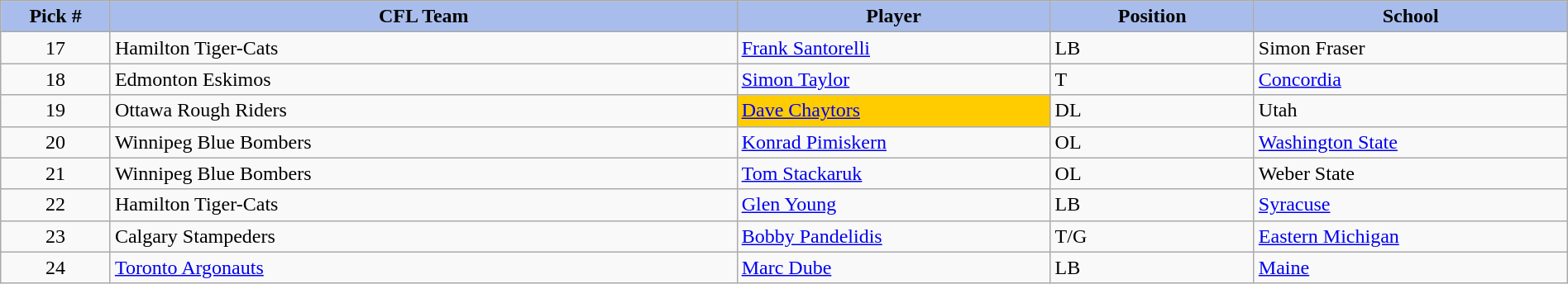<table class="wikitable" style="width: 100%">
<tr>
<th style="background:#a8bdec; width:7%;">Pick #</th>
<th style="width:40%; background:#a8bdec;">CFL Team</th>
<th style="width:20%; background:#a8bdec;">Player</th>
<th style="width:13%; background:#a8bdec;">Position</th>
<th style="width:20%; background:#a8bdec;">School</th>
</tr>
<tr>
<td align=center>17</td>
<td>Hamilton Tiger-Cats</td>
<td><a href='#'>Frank Santorelli</a></td>
<td>LB</td>
<td>Simon Fraser</td>
</tr>
<tr>
<td align=center>18</td>
<td>Edmonton Eskimos</td>
<td><a href='#'>Simon Taylor</a></td>
<td>T</td>
<td><a href='#'>Concordia</a></td>
</tr>
<tr>
<td align=center>19</td>
<td>Ottawa Rough Riders</td>
<td bgcolor="#FFCC00"><a href='#'>Dave Chaytors</a></td>
<td>DL</td>
<td>Utah</td>
</tr>
<tr>
<td align=center>20</td>
<td>Winnipeg Blue Bombers</td>
<td><a href='#'>Konrad Pimiskern</a></td>
<td>OL</td>
<td><a href='#'>Washington State</a></td>
</tr>
<tr>
<td align=center>21</td>
<td>Winnipeg Blue Bombers</td>
<td><a href='#'>Tom Stackaruk</a></td>
<td>OL</td>
<td>Weber State</td>
</tr>
<tr>
<td align=center>22</td>
<td>Hamilton Tiger-Cats</td>
<td><a href='#'>Glen Young</a></td>
<td>LB</td>
<td><a href='#'>Syracuse</a></td>
</tr>
<tr>
<td align=center>23</td>
<td>Calgary Stampeders</td>
<td><a href='#'>Bobby Pandelidis</a></td>
<td>T/G</td>
<td><a href='#'>Eastern Michigan</a></td>
</tr>
<tr>
<td align=center>24</td>
<td><a href='#'>Toronto Argonauts</a></td>
<td><a href='#'>Marc Dube</a></td>
<td>LB</td>
<td><a href='#'>Maine</a></td>
</tr>
</table>
